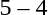<table style="text-align:center">
<tr>
<th width=200></th>
<th width=100></th>
<th width=200></th>
</tr>
<tr>
<td align=right><strong></strong></td>
<td>5 – 4</td>
<td align=left></td>
</tr>
</table>
